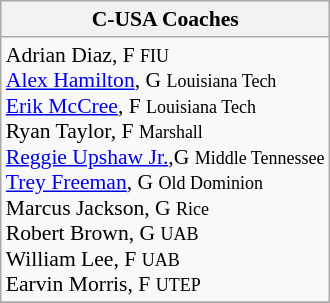<table class="wikitable" style="white-space:nowrap; font-size:90%;">
<tr>
<th>C-USA Coaches</th>
</tr>
<tr>
<td>Adrian Diaz, F <small>FIU</small><br><a href='#'>Alex Hamilton</a>, G <small>Louisiana Tech</small><br><a href='#'>Erik McCree</a>, F <small>Louisiana Tech</small><br>Ryan Taylor, F <small>Marshall</small><br><a href='#'>Reggie Upshaw Jr.</a>,G <small>Middle Tennessee</small><br><a href='#'>Trey Freeman</a>, G <small>Old Dominion</small><br>Marcus Jackson, G <small>Rice</small><br>Robert Brown, G <small>UAB</small><br>William Lee, F <small>UAB</small><br>Earvin Morris, F <small>UTEP</small><br></td>
</tr>
<tr>
</tr>
</table>
